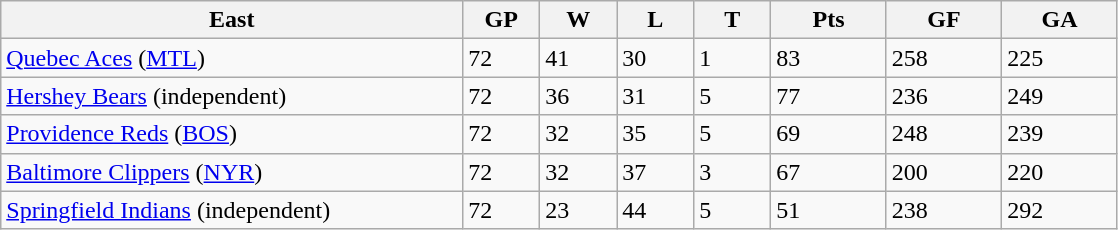<table class="wikitable">
<tr>
<th bgcolor="#DDDDFF" width="30%">East</th>
<th bgcolor="#DDDDFF" width="5%">GP</th>
<th bgcolor="#DDDDFF" width="5%">W</th>
<th bgcolor="#DDDDFF" width="5%">L</th>
<th bgcolor="#DDDDFF" width="5%">T</th>
<th bgcolor="#DDDDFF" width="7.5%">Pts</th>
<th bgcolor="#DDDDFF" width="7.5%">GF</th>
<th bgcolor="#DDDDFF" width="7.5%">GA</th>
</tr>
<tr>
<td><a href='#'>Quebec Aces</a> (<a href='#'>MTL</a>)</td>
<td>72</td>
<td>41</td>
<td>30</td>
<td>1</td>
<td>83</td>
<td>258</td>
<td>225</td>
</tr>
<tr>
<td><a href='#'>Hershey Bears</a> (independent)</td>
<td>72</td>
<td>36</td>
<td>31</td>
<td>5</td>
<td>77</td>
<td>236</td>
<td>249</td>
</tr>
<tr>
<td><a href='#'>Providence Reds</a> (<a href='#'>BOS</a>)</td>
<td>72</td>
<td>32</td>
<td>35</td>
<td>5</td>
<td>69</td>
<td>248</td>
<td>239</td>
</tr>
<tr>
<td><a href='#'>Baltimore Clippers</a> (<a href='#'>NYR</a>)</td>
<td>72</td>
<td>32</td>
<td>37</td>
<td>3</td>
<td>67</td>
<td>200</td>
<td>220</td>
</tr>
<tr>
<td><a href='#'>Springfield Indians</a> (independent)</td>
<td>72</td>
<td>23</td>
<td>44</td>
<td>5</td>
<td>51</td>
<td>238</td>
<td>292</td>
</tr>
</table>
